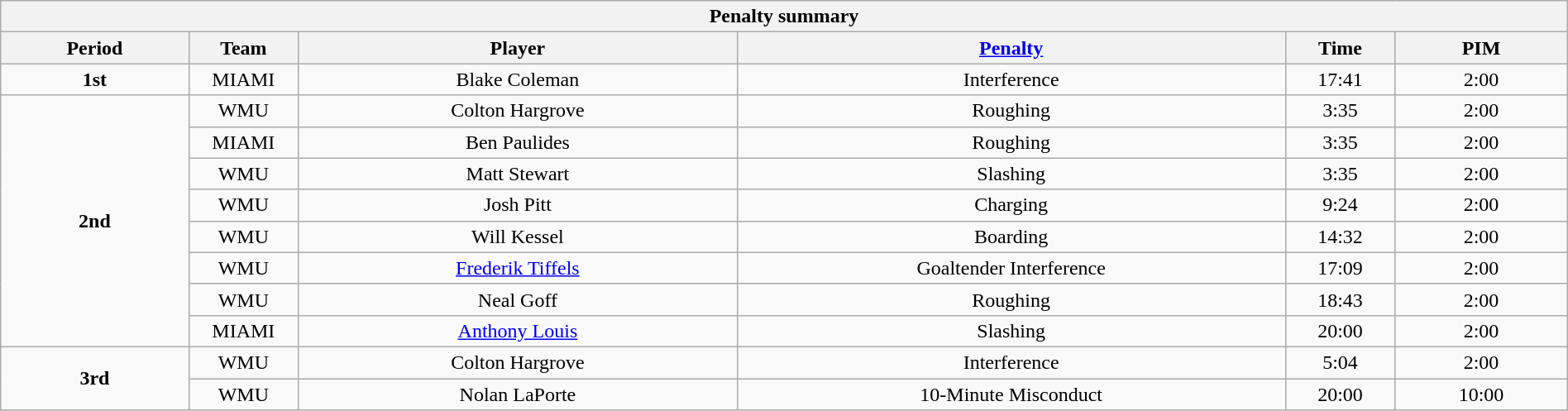<table style="width:100%;" class="wikitable">
<tr>
<th colspan=6>Penalty summary</th>
</tr>
<tr>
<th style="width:12%;">Period</th>
<th style="width:7%;">Team</th>
<th style="width:28%;">Player</th>
<th style="width:35%;"><a href='#'>Penalty</a></th>
<th style="width:7%;">Time</th>
<th style="width:11%;">PIM</th>
</tr>
<tr>
<td align=center><strong>1st</strong></td>
<td align=center>MIAMI</td>
<td align=center>Blake Coleman</td>
<td align=center>Interference</td>
<td align=center>17:41</td>
<td align=center>2:00</td>
</tr>
<tr>
<td align=center rowspan="8"><strong>2nd</strong></td>
<td align=center>WMU</td>
<td align=center>Colton Hargrove</td>
<td align=center>Roughing</td>
<td align=center>3:35</td>
<td align=center>2:00</td>
</tr>
<tr>
<td align=center>MIAMI</td>
<td align=center>Ben Paulides</td>
<td align=center>Roughing</td>
<td align=center>3:35</td>
<td align=center>2:00</td>
</tr>
<tr>
<td align=center>WMU</td>
<td align=center>Matt Stewart</td>
<td align=center>Slashing</td>
<td align=center>3:35</td>
<td align=center>2:00</td>
</tr>
<tr>
<td align=center>WMU</td>
<td align=center>Josh Pitt</td>
<td align=center>Charging</td>
<td align=center>9:24</td>
<td align=center>2:00</td>
</tr>
<tr>
<td align=center>WMU</td>
<td align=center>Will Kessel</td>
<td align=center>Boarding</td>
<td align=center>14:32</td>
<td align=center>2:00</td>
</tr>
<tr>
<td align=center>WMU</td>
<td align=center><a href='#'>Frederik Tiffels</a></td>
<td align=center>Goaltender Interference</td>
<td align=center>17:09</td>
<td align=center>2:00</td>
</tr>
<tr>
<td align=center>WMU</td>
<td align=center>Neal Goff</td>
<td align=center>Roughing</td>
<td align=center>18:43</td>
<td align=center>2:00</td>
</tr>
<tr>
<td align=center>MIAMI</td>
<td align=center><a href='#'>Anthony Louis</a></td>
<td align=center>Slashing</td>
<td align=center>20:00</td>
<td align=center>2:00</td>
</tr>
<tr>
<td align=center rowspan="2"><strong>3rd</strong></td>
<td align=center>WMU</td>
<td align=center>Colton Hargrove</td>
<td align=center>Interference</td>
<td align=center>5:04</td>
<td align=center>2:00</td>
</tr>
<tr>
<td align=center>WMU</td>
<td align=center>Nolan LaPorte</td>
<td align=center>10-Minute Misconduct</td>
<td align=center>20:00</td>
<td align=center>10:00</td>
</tr>
</table>
